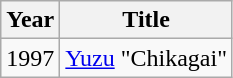<table class="wikitable">
<tr>
<th>Year</th>
<th>Title</th>
</tr>
<tr>
<td>1997</td>
<td><a href='#'>Yuzu</a> "Chikagai"</td>
</tr>
</table>
